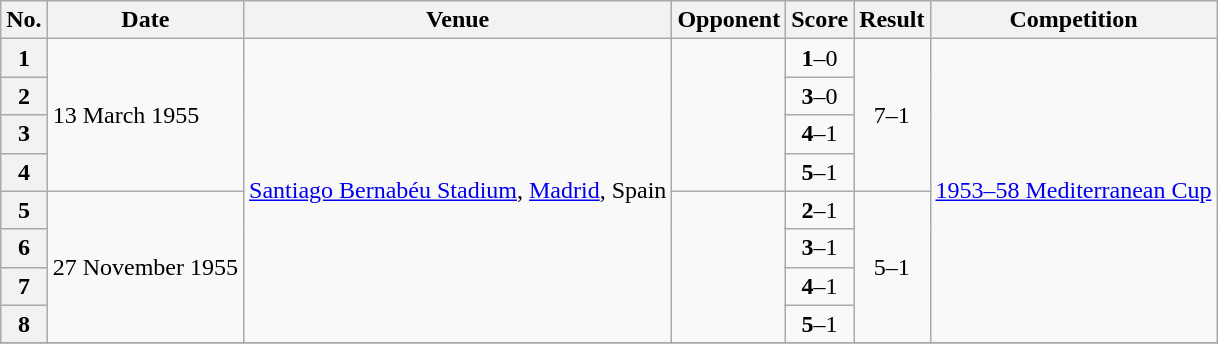<table class="wikitable sortable plainrowheaders">
<tr>
<th scope=col>No.</th>
<th scope=col>Date</th>
<th scope=col>Venue</th>
<th scope=col>Opponent</th>
<th scope=col>Score</th>
<th scope=col>Result</th>
<th scope=col>Competition</th>
</tr>
<tr>
<th scope=row style=text-align:center>1</th>
<td rowspan="4">13 March 1955</td>
<td rowspan="8"><a href='#'>Santiago Bernabéu Stadium</a>, <a href='#'>Madrid</a>, Spain</td>
<td rowspan="4"></td>
<td align=center><strong>1</strong>–0</td>
<td rowspan="4" align=center>7–1</td>
<td rowspan="8"><a href='#'>1953–58 Mediterranean Cup</a></td>
</tr>
<tr>
<th scope=row style=text-align:center>2</th>
<td align=center><strong>3</strong>–0</td>
</tr>
<tr>
<th scope=row style=text-align:center>3</th>
<td align=center><strong>4</strong>–1</td>
</tr>
<tr>
<th scope=row style=text-align:center>4</th>
<td align=center><strong>5</strong>–1</td>
</tr>
<tr>
<th scope=row style=text-align:center>5</th>
<td rowspan="4">27 November 1955</td>
<td rowspan="4"></td>
<td align=center><strong>2</strong>–1</td>
<td rowspan="4" align=center>5–1</td>
</tr>
<tr>
<th scope=row style=text-align:center>6</th>
<td align=center><strong>3</strong>–1</td>
</tr>
<tr>
<th scope=row style=text-align:center>7</th>
<td align=center><strong>4</strong>–1</td>
</tr>
<tr>
<th scope=row style=text-align:center>8</th>
<td align=center><strong>5</strong>–1</td>
</tr>
<tr>
</tr>
</table>
